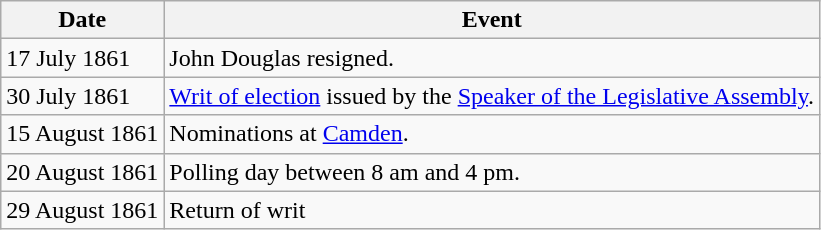<table class="wikitable">
<tr>
<th>Date</th>
<th>Event</th>
</tr>
<tr>
<td>17 July 1861</td>
<td>John Douglas resigned.</td>
</tr>
<tr>
<td>30 July 1861</td>
<td><a href='#'>Writ of election</a> issued by the <a href='#'>Speaker of the Legislative Assembly</a>.</td>
</tr>
<tr>
<td>15 August 1861</td>
<td>Nominations at <a href='#'>Camden</a>.</td>
</tr>
<tr>
<td>20 August 1861</td>
<td>Polling day between 8 am and 4 pm.</td>
</tr>
<tr>
<td>29 August 1861</td>
<td>Return of writ</td>
</tr>
</table>
